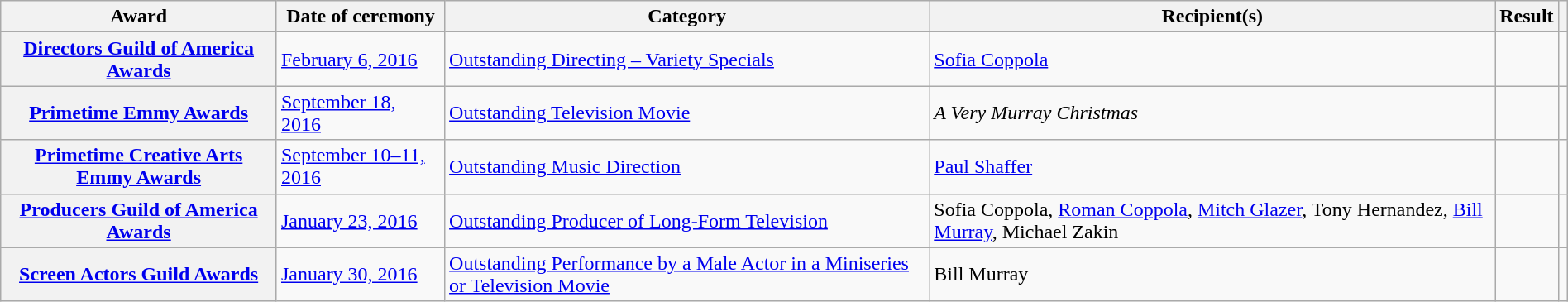<table class="wikitable plainrowheaders sortable" style="width:100%;">
<tr>
<th scope="col">Award</th>
<th scope="col">Date of ceremony</th>
<th scope="col">Category</th>
<th scope="col">Recipient(s)</th>
<th>Result</th>
<th scope="col" class="unsortable"></th>
</tr>
<tr>
<th scope="row"><a href='#'>Directors Guild of America Awards</a></th>
<td><a href='#'>February 6, 2016</a></td>
<td><a href='#'>Outstanding Directing – Variety Specials</a></td>
<td><a href='#'>Sofia Coppola</a></td>
<td></td>
<td></td>
</tr>
<tr>
<th scope="row"><a href='#'>Primetime Emmy Awards</a></th>
<td><a href='#'>September 18, 2016</a></td>
<td><a href='#'>Outstanding Television Movie</a></td>
<td><em>A Very Murray Christmas</em></td>
<td></td>
<td></td>
</tr>
<tr>
<th scope="row"><a href='#'>Primetime Creative Arts Emmy Awards</a></th>
<td><a href='#'>September 10–11, 2016</a></td>
<td><a href='#'>Outstanding Music Direction</a></td>
<td><a href='#'>Paul Shaffer</a></td>
<td></td>
<td></td>
</tr>
<tr>
<th scope="row"><a href='#'>Producers Guild of America Awards</a></th>
<td><a href='#'>January 23, 2016</a></td>
<td><a href='#'>Outstanding Producer of Long-Form Television</a></td>
<td>Sofia Coppola, <a href='#'>Roman Coppola</a>, <a href='#'>Mitch Glazer</a>, Tony Hernandez, <a href='#'>Bill Murray</a>, Michael Zakin</td>
<td></td>
<td></td>
</tr>
<tr>
<th scope="row"><a href='#'>Screen Actors Guild Awards</a></th>
<td><a href='#'>January 30, 2016</a></td>
<td><a href='#'>Outstanding Performance by a Male Actor in a Miniseries or Television Movie</a></td>
<td>Bill Murray</td>
<td></td>
<td></td>
</tr>
</table>
